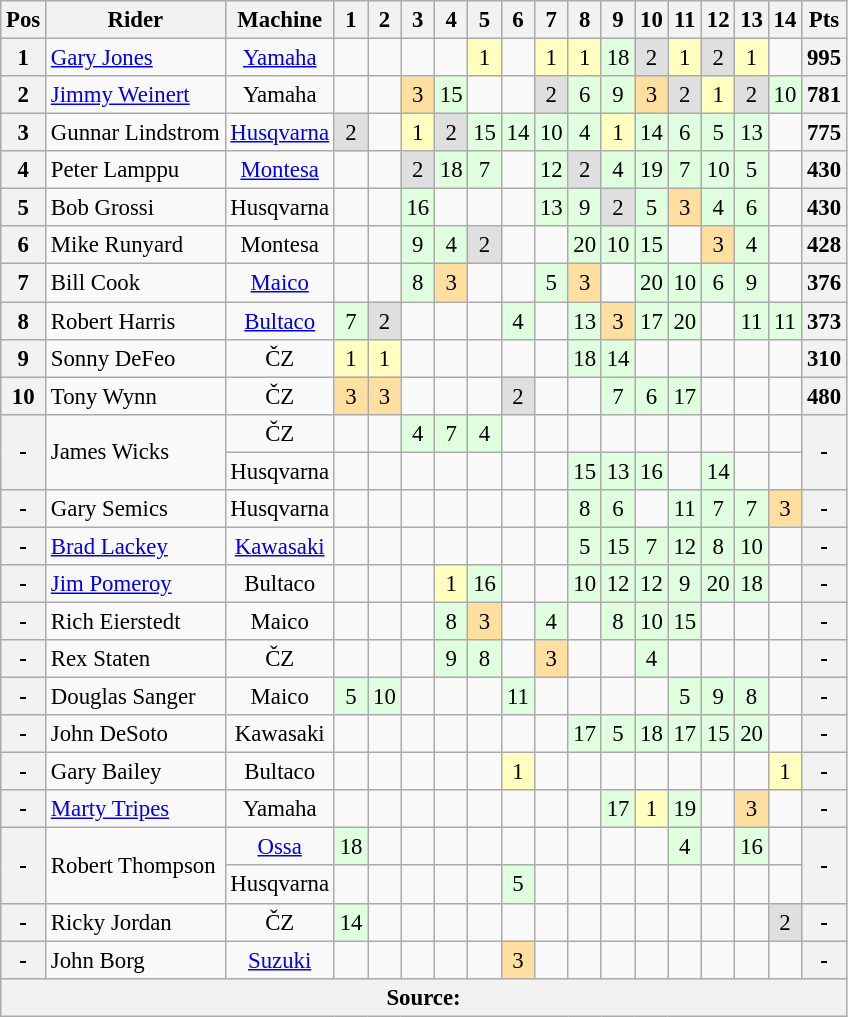<table class="wikitable" style="font-size: 95%; text-align:center">
<tr valign="top">
<th valign="middle">Pos</th>
<th valign="middle">Rider</th>
<th valign="middle">Machine</th>
<th>1</th>
<th>2</th>
<th>3</th>
<th>4</th>
<th>5</th>
<th>6</th>
<th>7</th>
<th>8</th>
<th>9</th>
<th>10</th>
<th>11</th>
<th>12</th>
<th>13</th>
<th>14</th>
<th valign="middle">Pts</th>
</tr>
<tr>
<th>1</th>
<td align=left><a href='#'>Gary Jones</a></td>
<td><a href='#'>Yamaha</a></td>
<td></td>
<td></td>
<td></td>
<td></td>
<td style="background:#ffffbf;">1</td>
<td></td>
<td style="background:#ffffbf;">1</td>
<td style="background:#ffffbf;">1</td>
<td style="background:#dfffdf;">18</td>
<td style="background:#dfdfdf;">2</td>
<td style="background:#ffffbf;">1</td>
<td style="background:#dfdfdf;">2</td>
<td style="background:#ffffbf;">1</td>
<td></td>
<th>995</th>
</tr>
<tr>
<th>2</th>
<td align=left><a href='#'>Jimmy Weinert</a></td>
<td>Yamaha</td>
<td></td>
<td></td>
<td style="background:#ffdf9f;">3</td>
<td style="background:#dfffdf;">15</td>
<td></td>
<td></td>
<td style="background:#dfdfdf;">2</td>
<td style="background:#dfffdf;">6</td>
<td style="background:#dfffdf;">9</td>
<td style="background:#ffdf9f;">3</td>
<td style="background:#dfdfdf;">2</td>
<td style="background:#ffffbf;">1</td>
<td style="background:#dfdfdf;">2</td>
<td style="background:#dfffdf;">10</td>
<th>781</th>
</tr>
<tr>
<th>3</th>
<td align=left>Gunnar Lindstrom</td>
<td><a href='#'>Husqvarna</a></td>
<td style="background:#dfdfdf;">2</td>
<td></td>
<td style="background:#ffffbf;">1</td>
<td style="background:#dfdfdf;">2</td>
<td style="background:#dfffdf;">15</td>
<td style="background:#dfffdf;">14</td>
<td style="background:#dfffdf;">10</td>
<td style="background:#dfffdf;">4</td>
<td style="background:#ffffbf;">1</td>
<td style="background:#dfffdf;">14</td>
<td style="background:#dfffdf;">6</td>
<td style="background:#dfffdf;">5</td>
<td style="background:#dfffdf;">13</td>
<td></td>
<th>775</th>
</tr>
<tr>
<th>4</th>
<td align=left>Peter Lamppu</td>
<td><a href='#'>Montesa</a></td>
<td></td>
<td></td>
<td style="background:#dfdfdf;">2</td>
<td style="background:#dfffdf;">18</td>
<td style="background:#dfffdf;">7</td>
<td></td>
<td style="background:#dfffdf;">12</td>
<td style="background:#dfdfdf;">2</td>
<td style="background:#dfffdf;">4</td>
<td style="background:#dfffdf;">19</td>
<td style="background:#dfffdf;">7</td>
<td style="background:#dfffdf;">10</td>
<td style="background:#dfffdf;">5</td>
<td></td>
<th>430</th>
</tr>
<tr>
<th>5</th>
<td align=left>Bob Grossi</td>
<td>Husqvarna</td>
<td></td>
<td></td>
<td style="background:#dfffdf;">16</td>
<td></td>
<td></td>
<td></td>
<td style="background:#dfffdf;">13</td>
<td style="background:#dfffdf;">9</td>
<td style="background:#dfdfdf;">2</td>
<td style="background:#dfffdf;">5</td>
<td style="background:#ffdf9f;">3</td>
<td style="background:#dfffdf;">4</td>
<td style="background:#dfffdf;">6</td>
<td></td>
<th>430</th>
</tr>
<tr>
<th>6</th>
<td align=left>Mike Runyard</td>
<td>Montesa</td>
<td></td>
<td></td>
<td style="background:#dfffdf;">9</td>
<td style="background:#dfffdf;">4</td>
<td style="background:#dfdfdf;">2</td>
<td></td>
<td></td>
<td style="background:#dfffdf;">20</td>
<td style="background:#dfffdf;">10</td>
<td style="background:#dfffdf;">15</td>
<td></td>
<td style="background:#ffdf9f;">3</td>
<td style="background:#dfffdf;">4</td>
<td></td>
<th>428</th>
</tr>
<tr>
<th>7</th>
<td align=left>Bill Cook</td>
<td><a href='#'>Maico</a></td>
<td></td>
<td></td>
<td style="background:#dfffdf;">8</td>
<td style="background:#ffdf9f;">3</td>
<td></td>
<td></td>
<td style="background:#dfffdf;">5</td>
<td style="background:#ffdf9f;">3</td>
<td></td>
<td style="background:#dfffdf;">20</td>
<td style="background:#dfffdf;">10</td>
<td style="background:#dfffdf;">6</td>
<td style="background:#dfffdf;">9</td>
<td></td>
<th>376</th>
</tr>
<tr>
<th>8</th>
<td align=left>Robert Harris</td>
<td><a href='#'>Bultaco</a></td>
<td style="background:#dfffdf;">7</td>
<td style="background:#dfdfdf;">2</td>
<td></td>
<td></td>
<td></td>
<td style="background:#dfffdf;">4</td>
<td></td>
<td style="background:#dfffdf;">13</td>
<td style="background:#ffdf9f;">3</td>
<td style="background:#dfffdf;">17</td>
<td style="background:#dfffdf;">20</td>
<td></td>
<td style="background:#dfffdf;">11</td>
<td style="background:#dfffdf;">11</td>
<th>373</th>
</tr>
<tr>
<th>9</th>
<td align=left>Sonny DeFeo</td>
<td>ČZ</td>
<td style="background:#ffffbf;">1</td>
<td style="background:#ffffbf;">1</td>
<td></td>
<td></td>
<td></td>
<td></td>
<td></td>
<td style="background:#dfffdf;">18</td>
<td style="background:#dfffdf;">14</td>
<td></td>
<td></td>
<td></td>
<td></td>
<td></td>
<th>310</th>
</tr>
<tr>
<th>10</th>
<td align=left>Tony Wynn</td>
<td>ČZ</td>
<td style="background:#ffdf9f;">3</td>
<td style="background:#ffdf9f;">3</td>
<td></td>
<td></td>
<td></td>
<td style="background:#dfdfdf;">2</td>
<td></td>
<td></td>
<td style="background:#dfffdf;">7</td>
<td style="background:#dfffdf;">6</td>
<td style="background:#dfffdf;">17</td>
<td></td>
<td></td>
<td></td>
<th>480</th>
</tr>
<tr>
<th rowspan=2>-</th>
<td rowspan=2, align=left>James Wicks</td>
<td>ČZ</td>
<td></td>
<td></td>
<td style="background:#dfffdf;">4</td>
<td style="background:#dfffdf;">7</td>
<td style="background:#dfffdf;">4</td>
<td></td>
<td></td>
<td></td>
<td></td>
<td></td>
<td></td>
<td></td>
<td></td>
<td></td>
<th rowspan=2>-</th>
</tr>
<tr>
<td>Husqvarna</td>
<td></td>
<td></td>
<td></td>
<td></td>
<td></td>
<td></td>
<td></td>
<td style="background:#dfffdf;">15</td>
<td style="background:#dfffdf;">13</td>
<td style="background:#dfffdf;">16</td>
<td></td>
<td style="background:#dfffdf;">14</td>
<td></td>
<td></td>
</tr>
<tr>
<th>-</th>
<td align=left>Gary Semics</td>
<td>Husqvarna</td>
<td></td>
<td></td>
<td></td>
<td></td>
<td></td>
<td></td>
<td></td>
<td style="background:#dfffdf;">8</td>
<td style="background:#dfffdf;">6</td>
<td></td>
<td style="background:#dfffdf;">11</td>
<td style="background:#dfffdf;">7</td>
<td style="background:#dfffdf;">7</td>
<td style="background:#ffdf9f;">3</td>
<th>-</th>
</tr>
<tr>
<th>-</th>
<td align=left><a href='#'>Brad Lackey</a></td>
<td><a href='#'>Kawasaki</a></td>
<td></td>
<td></td>
<td></td>
<td></td>
<td></td>
<td></td>
<td></td>
<td style="background:#dfffdf;">5</td>
<td style="background:#dfffdf;">15</td>
<td style="background:#dfffdf;">7</td>
<td style="background:#dfffdf;">12</td>
<td style="background:#dfffdf;">8</td>
<td style="background:#dfffdf;">10</td>
<td></td>
<th>-</th>
</tr>
<tr>
<th>-</th>
<td align=left><a href='#'>Jim Pomeroy</a></td>
<td>Bultaco</td>
<td></td>
<td></td>
<td></td>
<td style="background:#ffffbf;">1</td>
<td style="background:#dfffdf;">16</td>
<td></td>
<td></td>
<td style="background:#dfffdf;">10</td>
<td style="background:#dfffdf;">12</td>
<td style="background:#dfffdf;">12</td>
<td style="background:#dfffdf;">9</td>
<td style="background:#dfffdf;">20</td>
<td style="background:#dfffdf;">18</td>
<td></td>
<th>-</th>
</tr>
<tr>
<th>-</th>
<td align=left>Rich Eierstedt</td>
<td>Maico</td>
<td></td>
<td></td>
<td></td>
<td style="background:#dfffdf;">8</td>
<td style="background:#ffdf9f;">3</td>
<td></td>
<td style="background:#dfffdf;">4</td>
<td></td>
<td style="background:#dfffdf;">8</td>
<td style="background:#dfffdf;">10</td>
<td style="background:#dfffdf;">15</td>
<td></td>
<td></td>
<td></td>
<th>-</th>
</tr>
<tr>
<th>-</th>
<td align=left>Rex Staten</td>
<td>ČZ</td>
<td></td>
<td></td>
<td></td>
<td style="background:#dfffdf;">9</td>
<td style="background:#dfffdf;">8</td>
<td></td>
<td style="background:#ffdf9f;">3</td>
<td></td>
<td></td>
<td style="background:#dfffdf;">4</td>
<td></td>
<td></td>
<td></td>
<td></td>
<th>-</th>
</tr>
<tr>
<th>-</th>
<td align=left>Douglas Sanger</td>
<td>Maico</td>
<td style="background:#dfffdf;">5</td>
<td style="background:#dfffdf;">10</td>
<td></td>
<td></td>
<td></td>
<td style="background:#dfffdf;">11</td>
<td></td>
<td></td>
<td></td>
<td></td>
<td style="background:#dfffdf;">5</td>
<td style="background:#dfffdf;">9</td>
<td style="background:#dfffdf;">8</td>
<td></td>
<th>-</th>
</tr>
<tr>
<th>-</th>
<td align=left>John DeSoto</td>
<td>Kawasaki</td>
<td></td>
<td></td>
<td></td>
<td></td>
<td></td>
<td></td>
<td></td>
<td style="background:#dfffdf;">17</td>
<td style="background:#dfffdf;">5</td>
<td style="background:#dfffdf;">18</td>
<td style="background:#dfffdf;">17</td>
<td style="background:#dfffdf;">15</td>
<td style="background:#dfffdf;">20</td>
<td></td>
<th>-</th>
</tr>
<tr>
<th>-</th>
<td align=left>Gary Bailey</td>
<td>Bultaco</td>
<td></td>
<td></td>
<td></td>
<td></td>
<td></td>
<td style="background:#ffffbf;">1</td>
<td></td>
<td></td>
<td></td>
<td></td>
<td></td>
<td></td>
<td></td>
<td style="background:#ffffbf;">1</td>
<th>-</th>
</tr>
<tr>
<th>-</th>
<td align=left><a href='#'>Marty Tripes</a></td>
<td>Yamaha</td>
<td></td>
<td></td>
<td></td>
<td></td>
<td></td>
<td></td>
<td></td>
<td></td>
<td style="background:#dfffdf;">17</td>
<td style="background:#ffffbf;">1</td>
<td style="background:#dfffdf;">19</td>
<td></td>
<td style="background:#ffdf9f;">3</td>
<td></td>
<th>-</th>
</tr>
<tr>
<th rowspan=2>-</th>
<td rowspan=2, align=left>Robert Thompson</td>
<td><a href='#'>Ossa</a></td>
<td style="background:#dfffdf;">18</td>
<td></td>
<td></td>
<td></td>
<td></td>
<td></td>
<td></td>
<td></td>
<td></td>
<td></td>
<td style="background:#dfffdf;">4</td>
<td></td>
<td style="background:#dfffdf;">16</td>
<td></td>
<th rowspan=2>-</th>
</tr>
<tr>
<td>Husqvarna</td>
<td></td>
<td></td>
<td></td>
<td></td>
<td></td>
<td style="background:#dfffdf;">5</td>
<td></td>
<td></td>
<td></td>
<td></td>
<td></td>
<td></td>
<td></td>
<td></td>
</tr>
<tr>
<th>-</th>
<td align=left>Ricky Jordan</td>
<td>ČZ</td>
<td style="background:#dfffdf;">14</td>
<td></td>
<td></td>
<td></td>
<td></td>
<td></td>
<td></td>
<td></td>
<td></td>
<td></td>
<td></td>
<td></td>
<td></td>
<td style="background:#dfdfdf;">2</td>
<th>-</th>
</tr>
<tr>
<th>-</th>
<td align=left>John Borg</td>
<td><a href='#'>Suzuki</a></td>
<td></td>
<td></td>
<td></td>
<td></td>
<td></td>
<td style="background:#ffdf9f;">3</td>
<td></td>
<td></td>
<td></td>
<td></td>
<td></td>
<td></td>
<td></td>
<td></td>
<th>-</th>
</tr>
<tr>
<th colspan=22>Source:</th>
</tr>
</table>
